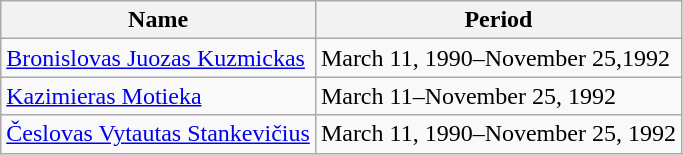<table class="wikitable">
<tr>
<th>Name</th>
<th>Period</th>
</tr>
<tr>
<td><a href='#'>Bronislovas Juozas Kuzmickas</a></td>
<td>March 11, 1990–November 25,1992</td>
</tr>
<tr>
<td><a href='#'>Kazimieras Motieka</a></td>
<td>March 11–November 25, 1992</td>
</tr>
<tr>
<td><a href='#'>Česlovas Vytautas Stankevičius</a></td>
<td>March 11, 1990–November 25, 1992</td>
</tr>
</table>
